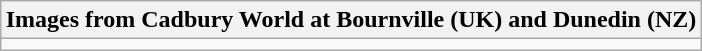<table class="wikitable" style="margin:1em auto;">
<tr>
<th>Images from Cadbury World at Bournville (UK) and Dunedin (NZ)</th>
</tr>
<tr>
<td></td>
</tr>
</table>
